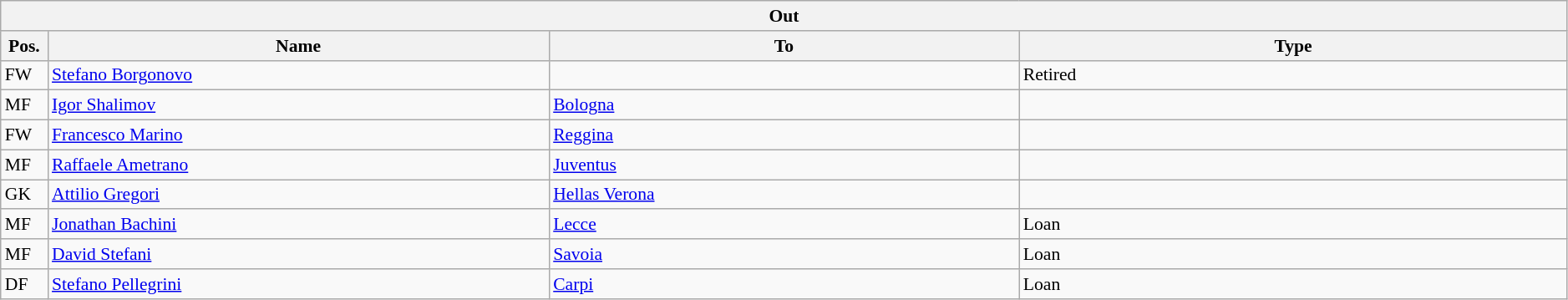<table class="wikitable" style="font-size:90%;width:99%;">
<tr>
<th colspan="4">Out</th>
</tr>
<tr>
<th width=3%>Pos.</th>
<th width=32%>Name</th>
<th width=30%>To</th>
<th width=35%>Type</th>
</tr>
<tr>
<td>FW</td>
<td><a href='#'>Stefano Borgonovo</a></td>
<td></td>
<td>Retired</td>
</tr>
<tr>
<td>MF</td>
<td><a href='#'>Igor Shalimov</a></td>
<td><a href='#'>Bologna</a></td>
<td></td>
</tr>
<tr>
<td>FW</td>
<td><a href='#'>Francesco Marino</a></td>
<td><a href='#'>Reggina</a></td>
<td></td>
</tr>
<tr>
<td>MF</td>
<td><a href='#'>Raffaele Ametrano</a></td>
<td><a href='#'>Juventus</a></td>
<td></td>
</tr>
<tr>
<td>GK</td>
<td><a href='#'>Attilio Gregori</a></td>
<td><a href='#'>Hellas Verona</a></td>
<td></td>
</tr>
<tr>
<td>MF</td>
<td><a href='#'>Jonathan Bachini</a></td>
<td><a href='#'>Lecce</a></td>
<td>Loan</td>
</tr>
<tr>
<td>MF</td>
<td><a href='#'>David Stefani</a></td>
<td><a href='#'>Savoia</a></td>
<td>Loan</td>
</tr>
<tr>
<td>DF</td>
<td><a href='#'>Stefano Pellegrini</a></td>
<td><a href='#'>Carpi</a></td>
<td>Loan</td>
</tr>
</table>
